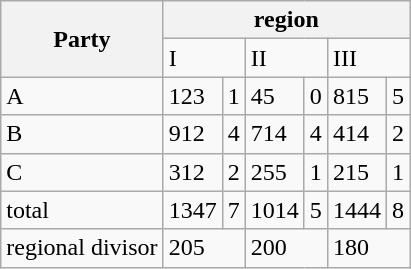<table class="wikitable">
<tr>
<th rowspan="2">Party</th>
<th colspan="6">region</th>
</tr>
<tr>
<td colspan="2">I</td>
<td colspan=2>II</td>
<td colspan=2>III</td>
</tr>
<tr>
<td>A</td>
<td>123</td>
<td>1</td>
<td>45</td>
<td>0</td>
<td>815</td>
<td>5</td>
</tr>
<tr>
<td>B</td>
<td>912</td>
<td>4</td>
<td>714</td>
<td>4</td>
<td>414</td>
<td>2</td>
</tr>
<tr>
<td>C</td>
<td>312</td>
<td>2</td>
<td>255</td>
<td>1</td>
<td>215</td>
<td>1</td>
</tr>
<tr>
<td>total</td>
<td>1347</td>
<td>7</td>
<td>1014</td>
<td>5</td>
<td>1444</td>
<td>8</td>
</tr>
<tr>
<td>regional divisor</td>
<td colspan=2>205</td>
<td colspan=2>200</td>
<td colspan=2>180</td>
</tr>
</table>
